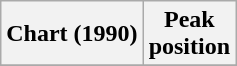<table class="wikitable plainrowheaders" style="text-align:center">
<tr>
<th scope="col">Chart (1990)</th>
<th scope="col">Peak<br>position</th>
</tr>
<tr>
</tr>
</table>
